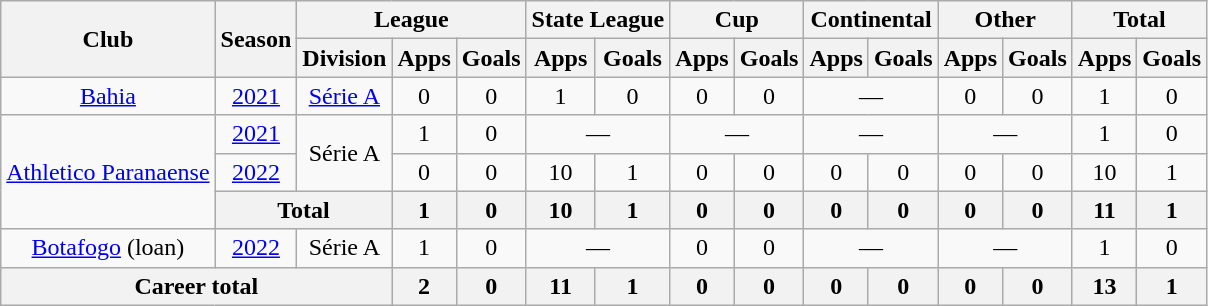<table class="wikitable" style="text-align: center">
<tr>
<th rowspan="2">Club</th>
<th rowspan="2">Season</th>
<th colspan="3">League</th>
<th colspan="2">State League</th>
<th colspan="2">Cup</th>
<th colspan="2">Continental</th>
<th colspan="2">Other</th>
<th colspan="2">Total</th>
</tr>
<tr>
<th>Division</th>
<th>Apps</th>
<th>Goals</th>
<th>Apps</th>
<th>Goals</th>
<th>Apps</th>
<th>Goals</th>
<th>Apps</th>
<th>Goals</th>
<th>Apps</th>
<th>Goals</th>
<th>Apps</th>
<th>Goals</th>
</tr>
<tr>
<td><a href='#'>Bahia</a></td>
<td><a href='#'>2021</a></td>
<td><a href='#'>Série A</a></td>
<td>0</td>
<td>0</td>
<td>1</td>
<td>0</td>
<td>0</td>
<td>0</td>
<td colspan="2">—</td>
<td>0</td>
<td>0</td>
<td>1</td>
<td>0</td>
</tr>
<tr>
<td rowspan="3"><a href='#'>Athletico Paranaense</a></td>
<td><a href='#'>2021</a></td>
<td rowspan="2">Série A</td>
<td>1</td>
<td>0</td>
<td colspan="2">—</td>
<td colspan="2">—</td>
<td colspan="2">—</td>
<td colspan="2">—</td>
<td>1</td>
<td>0</td>
</tr>
<tr>
<td><a href='#'>2022</a></td>
<td>0</td>
<td>0</td>
<td>10</td>
<td>1</td>
<td>0</td>
<td>0</td>
<td>0</td>
<td>0</td>
<td>0</td>
<td>0</td>
<td>10</td>
<td>1</td>
</tr>
<tr>
<th colspan="2">Total</th>
<th>1</th>
<th>0</th>
<th>10</th>
<th>1</th>
<th>0</th>
<th>0</th>
<th>0</th>
<th>0</th>
<th>0</th>
<th>0</th>
<th>11</th>
<th>1</th>
</tr>
<tr>
<td><a href='#'>Botafogo</a> (loan)</td>
<td><a href='#'>2022</a></td>
<td>Série A</td>
<td>1</td>
<td>0</td>
<td colspan="2">—</td>
<td>0</td>
<td>0</td>
<td colspan="2">—</td>
<td colspan="2">—</td>
<td>1</td>
<td>0</td>
</tr>
<tr>
<th colspan="3"><strong>Career total</strong></th>
<th>2</th>
<th>0</th>
<th>11</th>
<th>1</th>
<th>0</th>
<th>0</th>
<th>0</th>
<th>0</th>
<th>0</th>
<th>0</th>
<th>13</th>
<th>1</th>
</tr>
</table>
